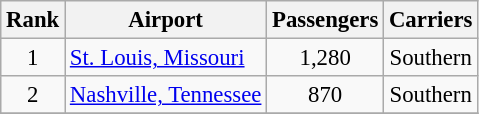<table class="sortable wikitable" style="text-align:center; font-size:95%;">
<tr>
<th>Rank</th>
<th>Airport</th>
<th>Passengers</th>
<th>Carriers</th>
</tr>
<tr>
<td align=center>1</td>
<td align=left><a href='#'>St. Louis, Missouri</a></td>
<td>1,280</td>
<td>Southern</td>
</tr>
<tr>
<td align=center>2</td>
<td align=left><a href='#'>Nashville, Tennessee</a></td>
<td>870</td>
<td>Southern</td>
</tr>
<tr>
</tr>
</table>
